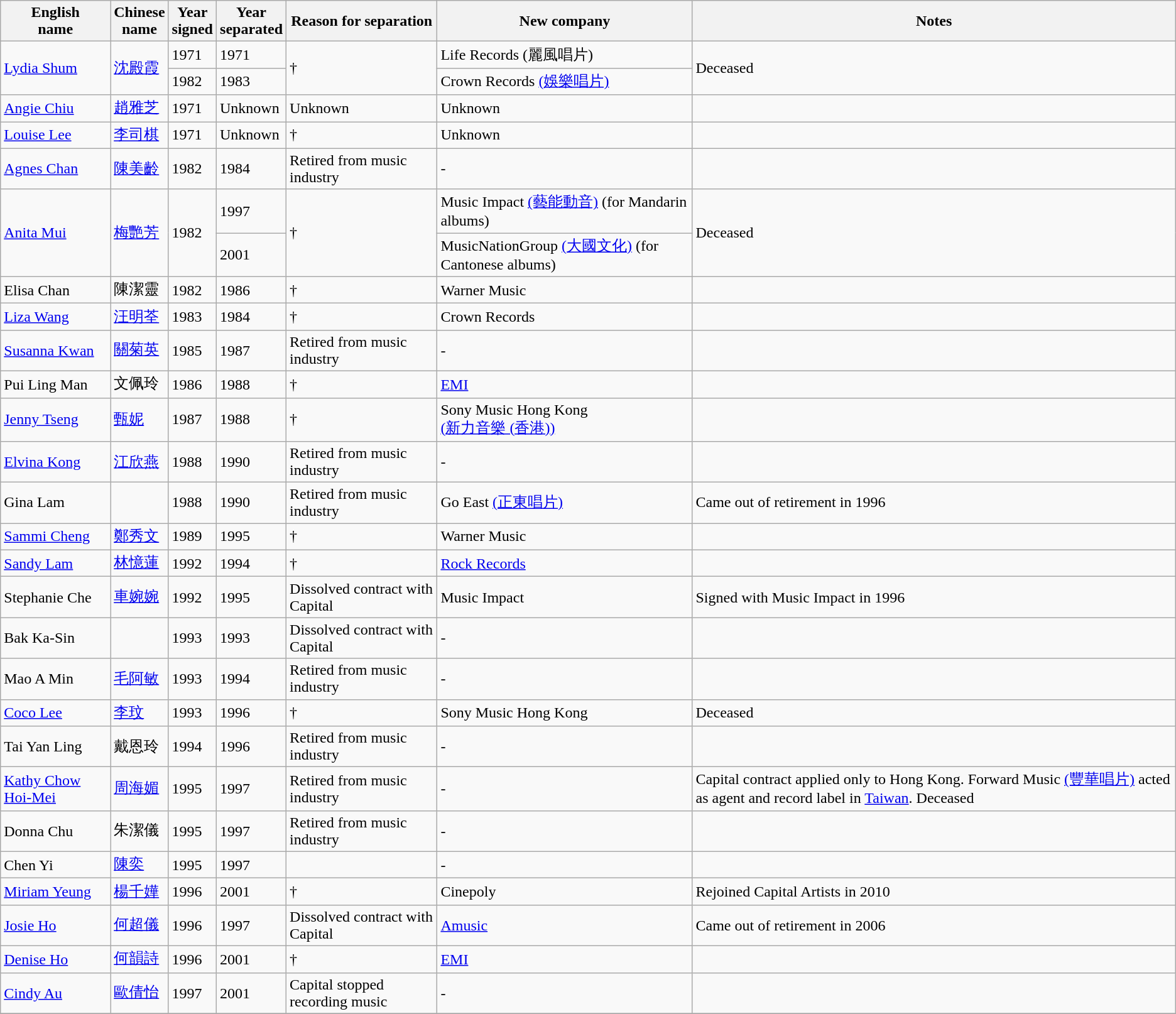<table class="wikitable + sortable" align ="center">
<tr>
<th>English<br>name</th>
<th>Chinese<br>name</th>
<th>Year<br>signed</th>
<th>Year<br>separated</th>
<th>Reason for separation</th>
<th>New company</th>
<th>Notes</th>
</tr>
<tr>
<td rowspan=2><a href='#'>Lydia Shum</a></td>
<td rowspan=2><a href='#'>沈殿霞</a></td>
<td>1971</td>
<td>1971</td>
<td rowspan=2>†</td>
<td>Life Records (麗風唱片)</td>
<td rowspan=2>Deceased</td>
</tr>
<tr>
<td>1982</td>
<td>1983</td>
<td>Crown Records <a href='#'>(娛樂唱片)</a></td>
</tr>
<tr>
<td><a href='#'>Angie Chiu</a></td>
<td><a href='#'>趙雅芝</a></td>
<td>1971</td>
<td>Unknown</td>
<td>Unknown</td>
<td>Unknown</td>
<td></td>
</tr>
<tr>
<td><a href='#'>Louise Lee</a></td>
<td><a href='#'>李司棋</a></td>
<td>1971</td>
<td>Unknown</td>
<td>†</td>
<td>Unknown</td>
<td></td>
</tr>
<tr>
<td><a href='#'>Agnes Chan</a></td>
<td><a href='#'>陳美齡</a></td>
<td>1982</td>
<td>1984</td>
<td>Retired from music industry</td>
<td>-</td>
<td></td>
</tr>
<tr>
<td rowspan=2><a href='#'>Anita Mui</a></td>
<td rowspan=2><a href='#'>梅艷芳</a></td>
<td rowspan=2>1982</td>
<td>1997</td>
<td rowspan=2>†</td>
<td>Music Impact <a href='#'>(藝能動音)</a> (for Mandarin albums)</td>
<td rowspan=2>Deceased</td>
</tr>
<tr>
<td>2001</td>
<td>MusicNationGroup <a href='#'>(大國文化)</a> (for Cantonese albums)</td>
</tr>
<tr>
<td>Elisa Chan</td>
<td>陳潔靈</td>
<td>1982</td>
<td>1986</td>
<td>†</td>
<td>Warner Music</td>
<td></td>
</tr>
<tr>
<td><a href='#'>Liza Wang</a></td>
<td><a href='#'>汪明荃</a></td>
<td>1983</td>
<td>1984</td>
<td>†</td>
<td>Crown Records</td>
<td></td>
</tr>
<tr>
<td><a href='#'>Susanna Kwan</a></td>
<td><a href='#'>關菊英</a></td>
<td>1985</td>
<td>1987</td>
<td>Retired from music industry</td>
<td>-</td>
<td></td>
</tr>
<tr>
<td>Pui Ling Man</td>
<td>文佩玲</td>
<td>1986</td>
<td>1988</td>
<td>†</td>
<td><a href='#'>EMI</a></td>
<td></td>
</tr>
<tr>
<td><a href='#'>Jenny Tseng</a></td>
<td><a href='#'>甄妮</a></td>
<td>1987</td>
<td>1988</td>
<td>†</td>
<td>Sony Music Hong Kong<br><a href='#'>(新力音樂 (香港))</a></td>
<td></td>
</tr>
<tr>
<td><a href='#'>Elvina Kong</a></td>
<td><a href='#'>江欣燕</a></td>
<td>1988</td>
<td>1990</td>
<td>Retired from music industry</td>
<td>-</td>
<td></td>
</tr>
<tr>
<td>Gina Lam</td>
<td></td>
<td>1988</td>
<td>1990</td>
<td>Retired from music industry</td>
<td>Go East <a href='#'>(正東唱片)</a></td>
<td>Came out of retirement in 1996</td>
</tr>
<tr>
<td><a href='#'>Sammi Cheng</a></td>
<td><a href='#'>鄭秀文</a></td>
<td>1989</td>
<td>1995</td>
<td>†</td>
<td>Warner Music</td>
<td></td>
</tr>
<tr>
<td><a href='#'>Sandy Lam</a></td>
<td><a href='#'>林憶蓮</a></td>
<td>1992</td>
<td>1994</td>
<td>†</td>
<td><a href='#'>Rock Records</a></td>
<td></td>
</tr>
<tr>
<td>Stephanie Che</td>
<td><a href='#'>車婉婉</a></td>
<td>1992</td>
<td>1995</td>
<td>Dissolved contract with Capital</td>
<td>Music Impact</td>
<td>Signed with Music Impact in 1996</td>
</tr>
<tr>
<td>Bak Ka-Sin</td>
<td></td>
<td>1993</td>
<td>1993</td>
<td>Dissolved contract with Capital</td>
<td>-</td>
<td></td>
</tr>
<tr>
<td>Mao A Min</td>
<td><a href='#'>毛阿敏</a></td>
<td>1993</td>
<td>1994</td>
<td>Retired from music industry</td>
<td>-</td>
<td></td>
</tr>
<tr>
<td><a href='#'>Coco Lee</a></td>
<td><a href='#'>李玟</a></td>
<td>1993</td>
<td>1996</td>
<td>†</td>
<td>Sony Music Hong Kong</td>
<td>Deceased</td>
</tr>
<tr>
<td>Tai Yan Ling</td>
<td>戴恩玲</td>
<td>1994</td>
<td>1996</td>
<td>Retired from music industry</td>
<td>-</td>
<td></td>
</tr>
<tr>
<td><a href='#'>Kathy Chow Hoi-Mei</a></td>
<td><a href='#'>周海媚</a></td>
<td>1995</td>
<td>1997</td>
<td>Retired from music industry</td>
<td>-</td>
<td>Capital contract applied only to Hong Kong. Forward Music <a href='#'>(豐華唱片)</a> acted as agent and record label in <a href='#'>Taiwan</a>. Deceased</td>
</tr>
<tr>
<td>Donna Chu</td>
<td>朱潔儀</td>
<td>1995</td>
<td>1997</td>
<td>Retired from music industry</td>
<td>-</td>
<td></td>
</tr>
<tr>
<td>Chen Yi</td>
<td><a href='#'>陳奕</a></td>
<td>1995</td>
<td>1997</td>
<td></td>
<td>-</td>
<td></td>
</tr>
<tr>
<td><a href='#'>Miriam Yeung</a></td>
<td><a href='#'>楊千嬅</a></td>
<td>1996</td>
<td>2001</td>
<td>†</td>
<td>Cinepoly</td>
<td>Rejoined Capital Artists in 2010</td>
</tr>
<tr>
<td><a href='#'>Josie Ho</a></td>
<td><a href='#'>何超儀</a></td>
<td>1996</td>
<td>1997</td>
<td>Dissolved contract with Capital</td>
<td><a href='#'>Amusic</a></td>
<td>Came out of retirement in 2006</td>
</tr>
<tr>
<td><a href='#'>Denise Ho</a></td>
<td><a href='#'>何韻詩</a></td>
<td>1996</td>
<td>2001</td>
<td>†</td>
<td><a href='#'>EMI</a></td>
<td></td>
</tr>
<tr>
<td><a href='#'>Cindy Au</a></td>
<td><a href='#'>歐倩怡</a></td>
<td>1997</td>
<td>2001</td>
<td>Capital stopped recording music</td>
<td>-</td>
<td></td>
</tr>
<tr>
</tr>
</table>
